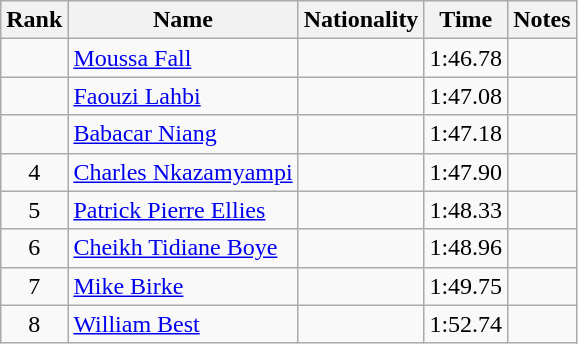<table class="wikitable sortable" style="text-align:center">
<tr>
<th>Rank</th>
<th>Name</th>
<th>Nationality</th>
<th>Time</th>
<th>Notes</th>
</tr>
<tr>
<td></td>
<td align=left><a href='#'>Moussa Fall</a></td>
<td align=left></td>
<td>1:46.78</td>
<td></td>
</tr>
<tr>
<td></td>
<td align=left><a href='#'>Faouzi Lahbi</a></td>
<td align=left></td>
<td>1:47.08</td>
<td></td>
</tr>
<tr>
<td></td>
<td align=left><a href='#'>Babacar Niang</a></td>
<td align=left></td>
<td>1:47.18</td>
<td></td>
</tr>
<tr>
<td>4</td>
<td align=left><a href='#'>Charles Nkazamyampi</a></td>
<td align=left></td>
<td>1:47.90</td>
<td></td>
</tr>
<tr>
<td>5</td>
<td align=left><a href='#'>Patrick Pierre Ellies</a></td>
<td align=left></td>
<td>1:48.33</td>
<td></td>
</tr>
<tr>
<td>6</td>
<td align=left><a href='#'>Cheikh Tidiane Boye</a></td>
<td align=left></td>
<td>1:48.96</td>
<td></td>
</tr>
<tr>
<td>7</td>
<td align=left><a href='#'>Mike Birke</a></td>
<td align=left></td>
<td>1:49.75</td>
<td></td>
</tr>
<tr>
<td>8</td>
<td align=left><a href='#'>William Best</a></td>
<td align=left></td>
<td>1:52.74</td>
<td></td>
</tr>
</table>
